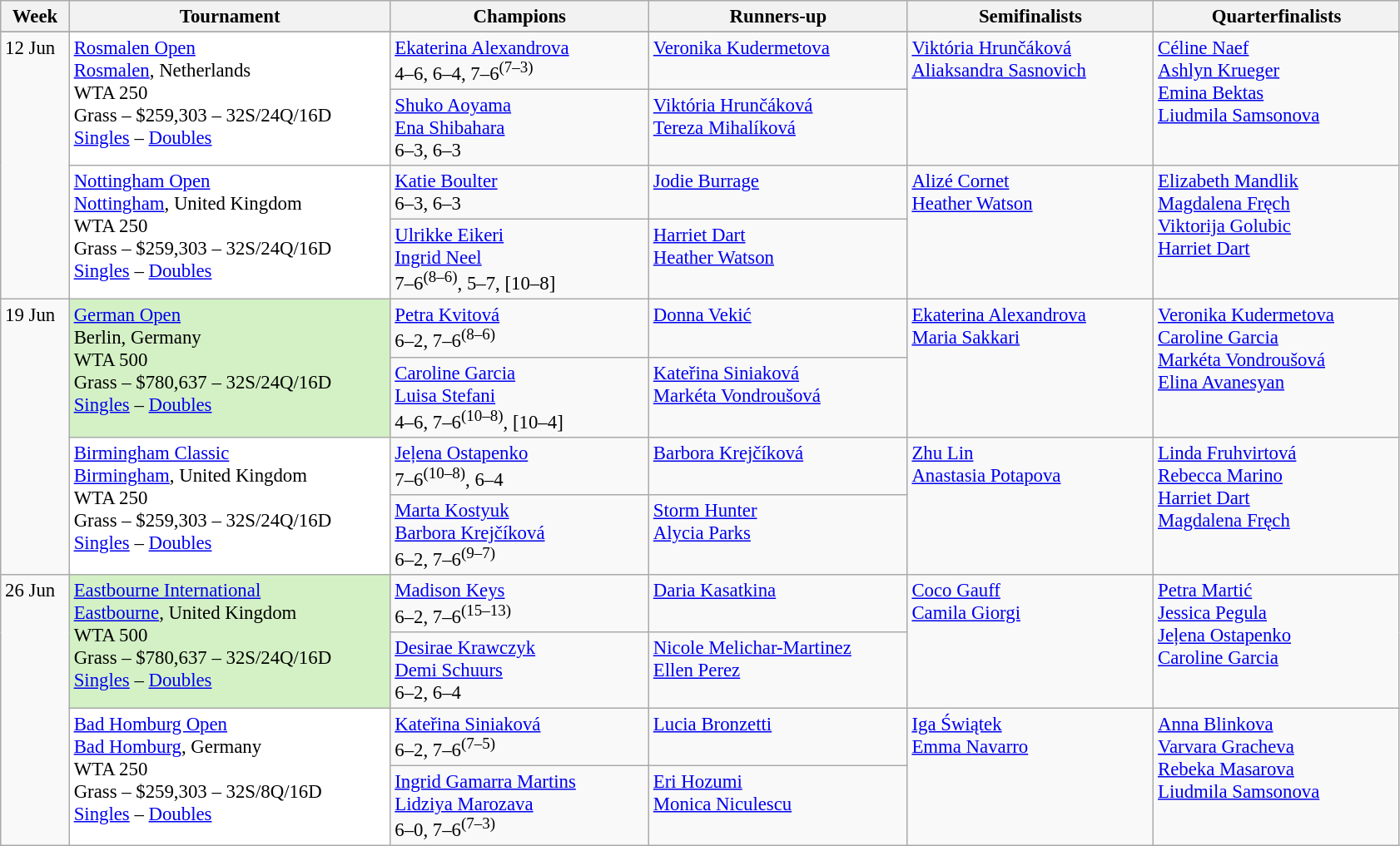<table class=wikitable style=font-size:95%>
<tr>
<th style="width:48px;">Week</th>
<th style="width:250px;">Tournament</th>
<th style="width:200px;">Champions</th>
<th style="width:200px;">Runners-up</th>
<th style="width:190px;">Semifinalists</th>
<th style="width:190px;">Quarterfinalists</th>
</tr>
<tr style="vertical-align:top">
</tr>
<tr style="vertical-align:top">
<td rowspan="4">12 Jun</td>
<td style="background:#fff;" rowspan=2><a href='#'>Rosmalen Open</a><br><a href='#'>Rosmalen</a>, Netherlands<br>WTA 250<br>Grass – $259,303 – 32S/24Q/16D<br><a href='#'>Singles</a> – <a href='#'>Doubles</a></td>
<td> <a href='#'>Ekaterina Alexandrova</a><br>4–6, 6–4, 7–6<sup>(7–3)</sup></td>
<td> <a href='#'>Veronika Kudermetova</a></td>
<td rowspan=2> <a href='#'>Viktória Hrunčáková</a><br> <a href='#'>Aliaksandra Sasnovich</a></td>
<td rowspan=2> <a href='#'>Céline Naef</a><br> <a href='#'>Ashlyn Krueger</a><br> <a href='#'>Emina Bektas</a><br> <a href='#'>Liudmila Samsonova</a></td>
</tr>
<tr style="vertical-align:top">
<td> <a href='#'>Shuko Aoyama</a><br> <a href='#'>Ena Shibahara</a><br>6–3, 6–3</td>
<td> <a href='#'>Viktória Hrunčáková</a><br> <a href='#'>Tereza Mihalíková</a></td>
</tr>
<tr style="vertical-align:top">
<td style="background:#fff;" rowspan="2"><a href='#'>Nottingham Open</a><br><a href='#'>Nottingham</a>, United Kingdom<br>WTA 250<br>Grass – $259,303 – 32S/24Q/16D<br><a href='#'>Singles</a> – <a href='#'>Doubles</a></td>
<td> <a href='#'>Katie Boulter</a><br>6–3, 6–3</td>
<td> <a href='#'>Jodie Burrage</a></td>
<td rowspan=2> <a href='#'>Alizé Cornet</a><br> <a href='#'>Heather Watson</a></td>
<td rowspan=2> <a href='#'>Elizabeth Mandlik</a><br> <a href='#'>Magdalena Fręch</a><br> <a href='#'>Viktorija Golubic</a><br> <a href='#'>Harriet Dart</a></td>
</tr>
<tr style="vertical-align:top">
<td> <a href='#'>Ulrikke Eikeri</a><br> <a href='#'>Ingrid Neel</a><br>7–6<sup>(8–6)</sup>, 5–7, [10–8]</td>
<td> <a href='#'>Harriet Dart</a><br> <a href='#'>Heather Watson</a></td>
</tr>
<tr style="vertical-align:top">
<td rowspan="4">19 Jun</td>
<td style="background:#D4F1C5;" rowspan="2"><a href='#'>German Open</a><br>Berlin, Germany<br>WTA 500<br>Grass – $780,637 – 32S/24Q/16D<br><a href='#'>Singles</a> – <a href='#'>Doubles</a></td>
<td> <a href='#'>Petra Kvitová</a><br>6–2, 7–6<sup>(8–6)</sup></td>
<td> <a href='#'>Donna Vekić</a></td>
<td rowspan=2> <a href='#'>Ekaterina Alexandrova</a><br> <a href='#'>Maria Sakkari</a></td>
<td rowspan=2> <a href='#'>Veronika Kudermetova</a><br> <a href='#'>Caroline Garcia</a><br> <a href='#'>Markéta Vondroušová</a><br> <a href='#'>Elina Avanesyan</a></td>
</tr>
<tr style="vertical-align:top">
<td> <a href='#'>Caroline Garcia</a><br> <a href='#'>Luisa Stefani</a><br>4–6, 7–6<sup>(10–8)</sup>, [10–4]</td>
<td> <a href='#'>Kateřina Siniaková</a><br> <a href='#'>Markéta Vondroušová</a></td>
</tr>
<tr style="vertical-align:top">
<td style="background:#fff;" rowspan="2"><a href='#'>Birmingham Classic</a><br><a href='#'>Birmingham</a>, United Kingdom<br>WTA 250<br>Grass – $259,303 – 32S/24Q/16D<br><a href='#'>Singles</a> – <a href='#'>Doubles</a></td>
<td> <a href='#'>Jeļena Ostapenko</a><br>7–6<sup>(10–8)</sup>, 6–4</td>
<td> <a href='#'>Barbora Krejčíková</a></td>
<td rowspan=2> <a href='#'>Zhu Lin</a><br> <a href='#'>Anastasia Potapova</a></td>
<td rowspan=2> <a href='#'>Linda Fruhvirtová</a><br> <a href='#'>Rebecca Marino</a><br> <a href='#'>Harriet Dart</a><br> <a href='#'>Magdalena Fręch</a></td>
</tr>
<tr style="vertical-align:top">
<td> <a href='#'>Marta Kostyuk</a><br> <a href='#'>Barbora Krejčíková</a><br>6–2, 7–6<sup>(9–7)</sup></td>
<td> <a href='#'>Storm Hunter</a><br> <a href='#'>Alycia Parks</a></td>
</tr>
<tr style="vertical-align:top">
<td rowspan="4">26 Jun</td>
<td style="background:#D4F1C5;" rowspan="2"><a href='#'>Eastbourne International</a><br><a href='#'>Eastbourne</a>, United Kingdom<br>WTA 500<br>Grass – $780,637 – 32S/24Q/16D<br><a href='#'>Singles</a> – <a href='#'>Doubles</a></td>
<td> <a href='#'>Madison Keys</a><br>6–2, 7–6<sup>(15–13)</sup></td>
<td> <a href='#'>Daria Kasatkina</a></td>
<td rowspan=2> <a href='#'>Coco Gauff</a><br> <a href='#'>Camila Giorgi</a></td>
<td rowspan=2> <a href='#'>Petra Martić</a><br> <a href='#'>Jessica Pegula</a><br> <a href='#'>Jeļena Ostapenko</a><br> <a href='#'>Caroline Garcia</a></td>
</tr>
<tr style="vertical-align:top">
<td> <a href='#'>Desirae Krawczyk</a><br> <a href='#'>Demi Schuurs</a><br>6–2, 6–4</td>
<td> <a href='#'>Nicole Melichar-Martinez</a><br> <a href='#'>Ellen Perez</a></td>
</tr>
<tr style="vertical-align:top">
<td style="background:#fff;" rowspan="2"><a href='#'>Bad Homburg Open</a><br><a href='#'>Bad Homburg</a>, Germany<br>WTA 250<br>Grass – $259,303 – 32S/8Q/16D<br><a href='#'>Singles</a> – <a href='#'>Doubles</a></td>
<td> <a href='#'>Kateřina Siniaková</a><br>6–2, 7–6<sup>(7–5)</sup></td>
<td> <a href='#'>Lucia Bronzetti</a></td>
<td rowspan=2> <a href='#'>Iga Świątek</a><br> <a href='#'>Emma Navarro</a></td>
<td rowspan=2> <a href='#'>Anna Blinkova</a><br> <a href='#'>Varvara Gracheva</a><br> <a href='#'>Rebeka Masarova</a><br> <a href='#'>Liudmila Samsonova</a></td>
</tr>
<tr style="vertical-align:top">
<td> <a href='#'>Ingrid Gamarra Martins</a><br> <a href='#'>Lidziya Marozava</a><br>6–0, 7–6<sup>(7–3)</sup></td>
<td> <a href='#'>Eri Hozumi</a><br> <a href='#'>Monica Niculescu</a></td>
</tr>
</table>
